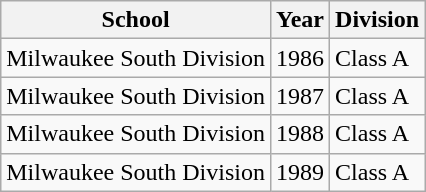<table class="wikitable">
<tr>
<th>School</th>
<th>Year</th>
<th>Division</th>
</tr>
<tr>
<td>Milwaukee South Division</td>
<td>1986</td>
<td>Class A</td>
</tr>
<tr>
<td>Milwaukee South Division</td>
<td>1987</td>
<td>Class A</td>
</tr>
<tr>
<td>Milwaukee South Division</td>
<td>1988</td>
<td>Class A</td>
</tr>
<tr>
<td>Milwaukee South Division</td>
<td>1989</td>
<td>Class A</td>
</tr>
</table>
